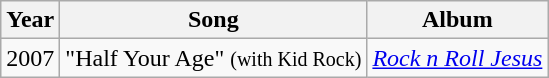<table class="wikitable">
<tr>
<th>Year</th>
<th>Song</th>
<th>Album</th>
</tr>
<tr>
<td>2007</td>
<td>"Half Your Age" <small>(with Kid Rock)</small></td>
<td><em><a href='#'>Rock n Roll Jesus</a></em></td>
</tr>
</table>
